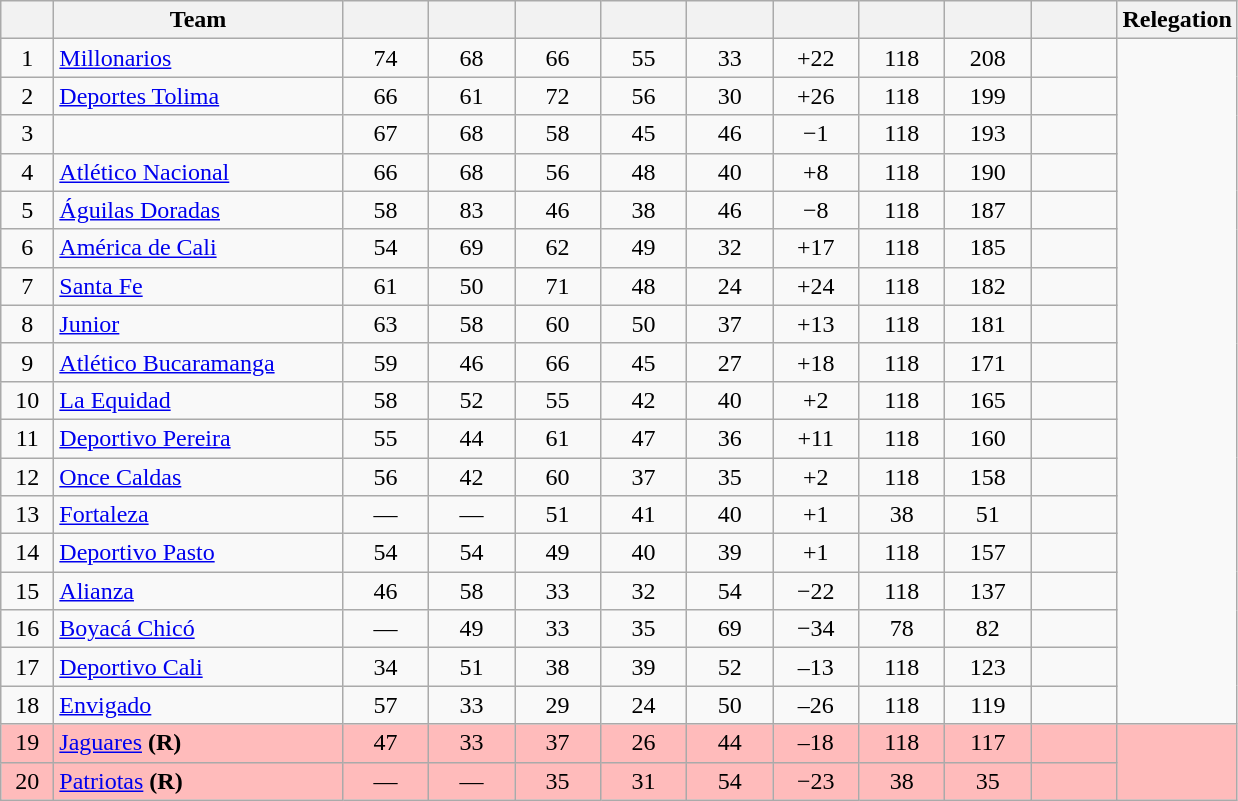<table class="wikitable" style="text-align: center;">
<tr>
<th width=28></th>
<th width=185>Team</th>
<th width=50></th>
<th width=50></th>
<th width=50></th>
<th width=50></th>
<th width=50></th>
<th width=50></th>
<th width=50></th>
<th width=50></th>
<th width=50></th>
<th>Relegation</th>
</tr>
<tr>
<td>1</td>
<td align="left"><a href='#'>Millonarios</a></td>
<td>74</td>
<td>68</td>
<td>66</td>
<td>55</td>
<td>33</td>
<td>+22</td>
<td>118</td>
<td>208</td>
<td><strong></strong></td>
<td rowspan=18></td>
</tr>
<tr>
<td>2</td>
<td align="left"><a href='#'>Deportes Tolima</a></td>
<td>66</td>
<td>61</td>
<td>72</td>
<td>56</td>
<td>30</td>
<td>+26</td>
<td>118</td>
<td>199</td>
<td><strong></strong></td>
</tr>
<tr>
<td>3</td>
<td align="left"></td>
<td>67</td>
<td>68</td>
<td>58</td>
<td>45</td>
<td>46</td>
<td>−1</td>
<td>118</td>
<td>193</td>
<td><strong></strong></td>
</tr>
<tr>
<td>4</td>
<td align="left"><a href='#'>Atlético Nacional</a></td>
<td>66</td>
<td>68</td>
<td>56</td>
<td>48</td>
<td>40</td>
<td>+8</td>
<td>118</td>
<td>190</td>
<td><strong></strong></td>
</tr>
<tr>
<td>5</td>
<td align="left"><a href='#'>Águilas Doradas</a></td>
<td>58</td>
<td>83</td>
<td>46</td>
<td>38</td>
<td>46</td>
<td>−8</td>
<td>118</td>
<td>187</td>
<td><strong></strong></td>
</tr>
<tr>
<td>6</td>
<td align="left"><a href='#'>América de Cali</a></td>
<td>54</td>
<td>69</td>
<td>62</td>
<td>49</td>
<td>32</td>
<td>+17</td>
<td>118</td>
<td>185</td>
<td><strong></strong></td>
</tr>
<tr>
<td>7</td>
<td align="left"><a href='#'>Santa Fe</a></td>
<td>61</td>
<td>50</td>
<td>71</td>
<td>48</td>
<td>24</td>
<td>+24</td>
<td>118</td>
<td>182</td>
<td><strong></strong></td>
</tr>
<tr>
<td>8</td>
<td align="left"><a href='#'>Junior</a></td>
<td>63</td>
<td>58</td>
<td>60</td>
<td>50</td>
<td>37</td>
<td>+13</td>
<td>118</td>
<td>181</td>
<td><strong></strong></td>
</tr>
<tr>
<td>9</td>
<td align="left"><a href='#'>Atlético Bucaramanga</a></td>
<td>59</td>
<td>46</td>
<td>66</td>
<td>45</td>
<td>27</td>
<td>+18</td>
<td>118</td>
<td>171</td>
<td><strong></strong></td>
</tr>
<tr>
<td>10</td>
<td align="left"><a href='#'>La Equidad</a></td>
<td>58</td>
<td>52</td>
<td>55</td>
<td>42</td>
<td>40</td>
<td>+2</td>
<td>118</td>
<td>165</td>
<td><strong></strong></td>
</tr>
<tr>
<td>11</td>
<td align="left"><a href='#'>Deportivo Pereira</a></td>
<td>55</td>
<td>44</td>
<td>61</td>
<td>47</td>
<td>36</td>
<td>+11</td>
<td>118</td>
<td>160</td>
<td><strong></strong></td>
</tr>
<tr>
<td>12</td>
<td align="left"><a href='#'>Once Caldas</a></td>
<td>56</td>
<td>42</td>
<td>60</td>
<td>37</td>
<td>35</td>
<td>+2</td>
<td>118</td>
<td>158</td>
<td><strong></strong></td>
</tr>
<tr>
<td>13</td>
<td align="left"><a href='#'>Fortaleza</a></td>
<td>—</td>
<td>—</td>
<td>51</td>
<td>41</td>
<td>40</td>
<td>+1</td>
<td>38</td>
<td>51</td>
<td><strong></strong></td>
</tr>
<tr>
<td>14</td>
<td align="left"><a href='#'>Deportivo Pasto</a></td>
<td>54</td>
<td>54</td>
<td>49</td>
<td>40</td>
<td>39</td>
<td>+1</td>
<td>118</td>
<td>157</td>
<td><strong></strong></td>
</tr>
<tr>
<td>15</td>
<td align="left"><a href='#'>Alianza</a></td>
<td>46</td>
<td>58</td>
<td>33</td>
<td>32</td>
<td>54</td>
<td>−22</td>
<td>118</td>
<td>137</td>
<td><strong></strong></td>
</tr>
<tr>
<td>16</td>
<td align="left"><a href='#'>Boyacá Chicó</a></td>
<td>—</td>
<td>49</td>
<td>33</td>
<td>35</td>
<td>69</td>
<td>−34</td>
<td>78</td>
<td>82</td>
<td><strong></strong></td>
</tr>
<tr>
<td>17</td>
<td align="left"><a href='#'>Deportivo Cali</a></td>
<td>34</td>
<td>51</td>
<td>38</td>
<td>39</td>
<td>52</td>
<td>–13</td>
<td>118</td>
<td>123</td>
<td><strong></strong></td>
</tr>
<tr>
<td>18</td>
<td align="left"><a href='#'>Envigado</a></td>
<td>57</td>
<td>33</td>
<td>29</td>
<td>24</td>
<td>50</td>
<td>–26</td>
<td>118</td>
<td>119</td>
<td><strong></strong></td>
</tr>
<tr bgcolor=#FFBBBB>
<td>19</td>
<td align="left"><a href='#'>Jaguares</a> <strong>(R)</strong></td>
<td>47</td>
<td>33</td>
<td>37</td>
<td>26</td>
<td>44</td>
<td>–18</td>
<td>118</td>
<td>117</td>
<td><strong></strong></td>
<td rowspan=2></td>
</tr>
<tr bgcolor=#FFBBBB>
<td>20</td>
<td align="left"><a href='#'>Patriotas</a> <strong>(R)</strong></td>
<td>—</td>
<td>—</td>
<td>35</td>
<td>31</td>
<td>54</td>
<td>−23</td>
<td>38</td>
<td>35</td>
<td><strong></strong></td>
</tr>
</table>
